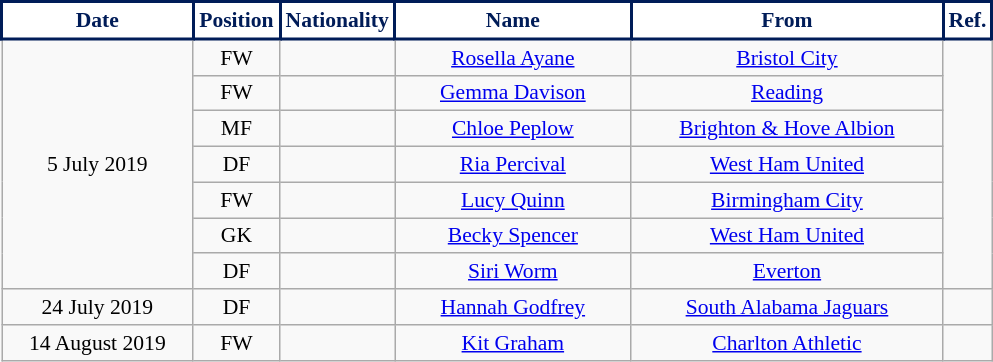<table class="wikitable" style="text-align:center; font-size:90%; ">
<tr>
<th style="background:#fff;color:#001C58;border:2px solid #001C58; width:120px;">Date</th>
<th style="background:#fff;color:#001C58;border:2px solid #001C58; width:50px;">Position</th>
<th style="background:#fff;color:#001C58;border:2px solid #001C58; width:50px;">Nationality</th>
<th style="background:#fff;color:#001C58;border:2px solid #001C58; width:150px;">Name</th>
<th style="background:#fff;color:#001C58;border:2px solid #001C58; width:200px;">From</th>
<th style="background:#fff;color:#001C58;border:2px solid #001C58; width:25px;">Ref.</th>
</tr>
<tr>
<td rowspan="7">5 July 2019</td>
<td>FW</td>
<td></td>
<td><a href='#'>Rosella Ayane</a></td>
<td> <a href='#'>Bristol City</a></td>
<td rowspan="7"></td>
</tr>
<tr>
<td>FW</td>
<td></td>
<td><a href='#'>Gemma Davison</a></td>
<td> <a href='#'>Reading</a></td>
</tr>
<tr>
<td>MF</td>
<td></td>
<td><a href='#'>Chloe Peplow</a></td>
<td> <a href='#'>Brighton & Hove Albion</a></td>
</tr>
<tr>
<td>DF</td>
<td></td>
<td><a href='#'>Ria Percival</a></td>
<td> <a href='#'>West Ham United</a></td>
</tr>
<tr>
<td>FW</td>
<td></td>
<td><a href='#'>Lucy Quinn</a></td>
<td> <a href='#'>Birmingham City</a></td>
</tr>
<tr>
<td>GK</td>
<td></td>
<td><a href='#'>Becky Spencer</a></td>
<td> <a href='#'>West Ham United</a></td>
</tr>
<tr>
<td>DF</td>
<td></td>
<td><a href='#'>Siri Worm</a></td>
<td> <a href='#'>Everton</a></td>
</tr>
<tr>
<td>24 July 2019</td>
<td>DF</td>
<td></td>
<td><a href='#'>Hannah Godfrey</a></td>
<td> <a href='#'>South Alabama Jaguars</a></td>
<td></td>
</tr>
<tr>
<td>14 August 2019</td>
<td>FW</td>
<td></td>
<td><a href='#'>Kit Graham</a></td>
<td> <a href='#'>Charlton Athletic</a></td>
<td></td>
</tr>
</table>
